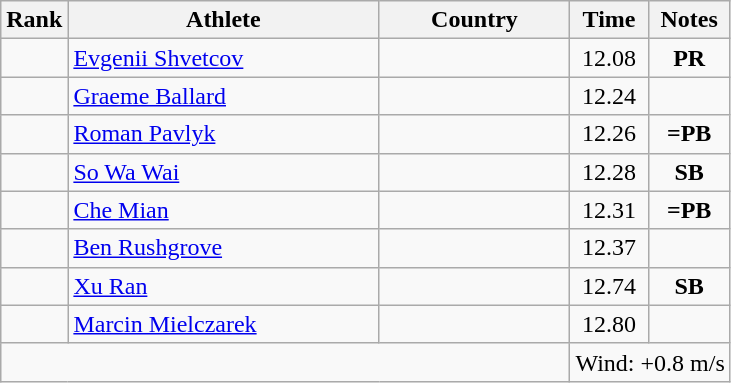<table class="wikitable sortable" style="text-align:center">
<tr>
<th>Rank</th>
<th style="width:200px">Athlete</th>
<th style="width:120px">Country</th>
<th>Time</th>
<th>Notes</th>
</tr>
<tr>
<td></td>
<td style="text-align:left;"><a href='#'>Evgenii Shvetcov</a></td>
<td style="text-align:left;"></td>
<td>12.08</td>
<td><strong>PR</strong></td>
</tr>
<tr>
<td></td>
<td style="text-align:left;"><a href='#'>Graeme Ballard</a></td>
<td style="text-align:left;"></td>
<td>12.24</td>
<td></td>
</tr>
<tr>
<td></td>
<td style="text-align:left;"><a href='#'>Roman Pavlyk</a></td>
<td style="text-align:left;"></td>
<td>12.26</td>
<td><strong>=PB</strong></td>
</tr>
<tr>
<td></td>
<td style="text-align:left;"><a href='#'>So Wa Wai</a></td>
<td style="text-align:left;"></td>
<td>12.28</td>
<td><strong>SB</strong></td>
</tr>
<tr>
<td></td>
<td style="text-align:left;"><a href='#'>Che Mian</a></td>
<td style="text-align:left;"></td>
<td>12.31</td>
<td><strong>=PB</strong></td>
</tr>
<tr>
<td></td>
<td style="text-align:left;"><a href='#'>Ben Rushgrove</a></td>
<td style="text-align:left;"></td>
<td>12.37</td>
<td></td>
</tr>
<tr>
<td></td>
<td style="text-align:left;"><a href='#'>Xu Ran</a></td>
<td style="text-align:left;"></td>
<td>12.74</td>
<td><strong>SB</strong></td>
</tr>
<tr>
<td></td>
<td style="text-align:left;"><a href='#'>Marcin Mielczarek</a></td>
<td style="text-align:left;"></td>
<td>12.80</td>
<td></td>
</tr>
<tr class="sortbottom">
<td colspan="3"></td>
<td colspan="2">Wind: +0.8 m/s</td>
</tr>
</table>
